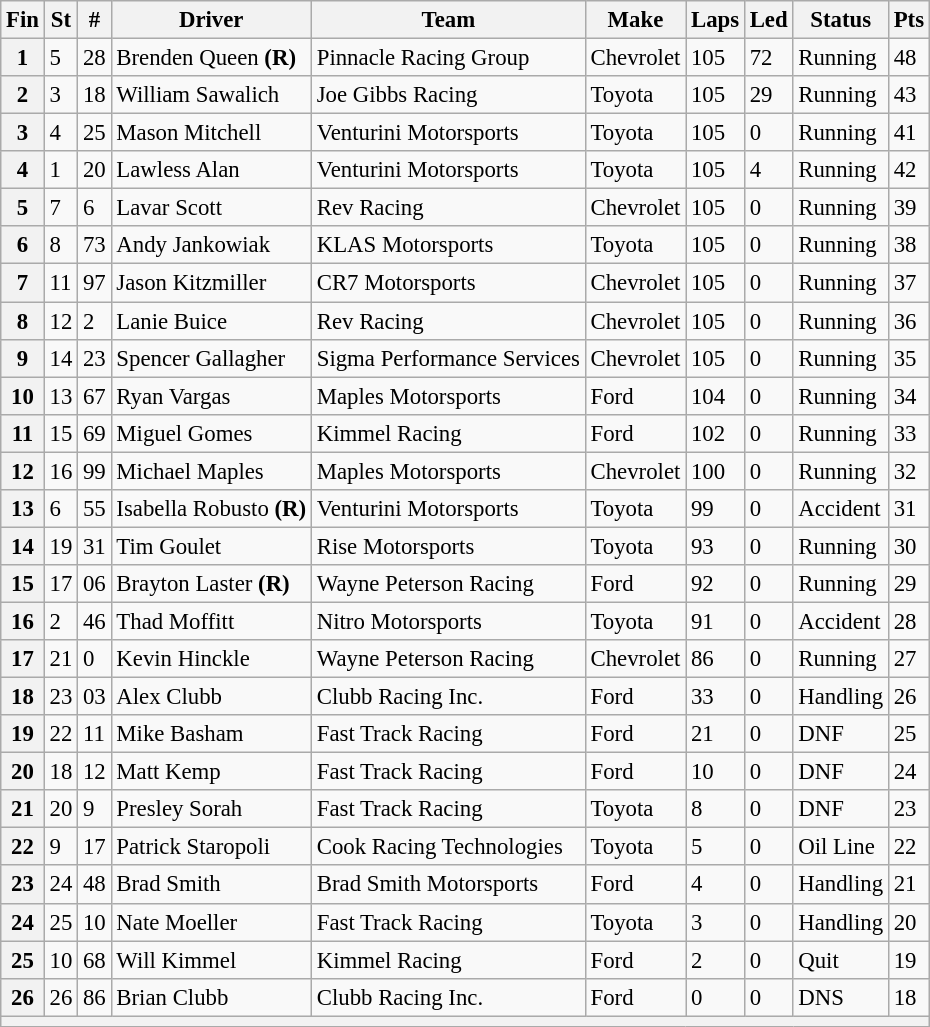<table class="wikitable" style="font-size:95%">
<tr>
<th>Fin</th>
<th>St</th>
<th>#</th>
<th>Driver</th>
<th>Team</th>
<th>Make</th>
<th>Laps</th>
<th>Led</th>
<th>Status</th>
<th>Pts</th>
</tr>
<tr>
<th>1</th>
<td>5</td>
<td>28</td>
<td>Brenden Queen <strong>(R)</strong></td>
<td>Pinnacle Racing Group</td>
<td>Chevrolet</td>
<td>105</td>
<td>72</td>
<td>Running</td>
<td>48</td>
</tr>
<tr>
<th>2</th>
<td>3</td>
<td>18</td>
<td>William Sawalich</td>
<td>Joe Gibbs Racing</td>
<td>Toyota</td>
<td>105</td>
<td>29</td>
<td>Running</td>
<td>43</td>
</tr>
<tr>
<th>3</th>
<td>4</td>
<td>25</td>
<td>Mason Mitchell</td>
<td>Venturini Motorsports</td>
<td>Toyota</td>
<td>105</td>
<td>0</td>
<td>Running</td>
<td>41</td>
</tr>
<tr>
<th>4</th>
<td>1</td>
<td>20</td>
<td>Lawless Alan</td>
<td>Venturini Motorsports</td>
<td>Toyota</td>
<td>105</td>
<td>4</td>
<td>Running</td>
<td>42</td>
</tr>
<tr>
<th>5</th>
<td>7</td>
<td>6</td>
<td>Lavar Scott</td>
<td>Rev Racing</td>
<td>Chevrolet</td>
<td>105</td>
<td>0</td>
<td>Running</td>
<td>39</td>
</tr>
<tr>
<th>6</th>
<td>8</td>
<td>73</td>
<td>Andy Jankowiak</td>
<td>KLAS Motorsports</td>
<td>Toyota</td>
<td>105</td>
<td>0</td>
<td>Running</td>
<td>38</td>
</tr>
<tr>
<th>7</th>
<td>11</td>
<td>97</td>
<td>Jason Kitzmiller</td>
<td>CR7 Motorsports</td>
<td>Chevrolet</td>
<td>105</td>
<td>0</td>
<td>Running</td>
<td>37</td>
</tr>
<tr>
<th>8</th>
<td>12</td>
<td>2</td>
<td>Lanie Buice</td>
<td>Rev Racing</td>
<td>Chevrolet</td>
<td>105</td>
<td>0</td>
<td>Running</td>
<td>36</td>
</tr>
<tr>
<th>9</th>
<td>14</td>
<td>23</td>
<td>Spencer Gallagher</td>
<td>Sigma Performance Services</td>
<td>Chevrolet</td>
<td>105</td>
<td>0</td>
<td>Running</td>
<td>35</td>
</tr>
<tr>
<th>10</th>
<td>13</td>
<td>67</td>
<td>Ryan Vargas</td>
<td>Maples Motorsports</td>
<td>Ford</td>
<td>104</td>
<td>0</td>
<td>Running</td>
<td>34</td>
</tr>
<tr>
<th>11</th>
<td>15</td>
<td>69</td>
<td>Miguel Gomes</td>
<td>Kimmel Racing</td>
<td>Ford</td>
<td>102</td>
<td>0</td>
<td>Running</td>
<td>33</td>
</tr>
<tr>
<th>12</th>
<td>16</td>
<td>99</td>
<td>Michael Maples</td>
<td>Maples Motorsports</td>
<td>Chevrolet</td>
<td>100</td>
<td>0</td>
<td>Running</td>
<td>32</td>
</tr>
<tr>
<th>13</th>
<td>6</td>
<td>55</td>
<td>Isabella Robusto <strong>(R)</strong></td>
<td>Venturini Motorsports</td>
<td>Toyota</td>
<td>99</td>
<td>0</td>
<td>Accident</td>
<td>31</td>
</tr>
<tr>
<th>14</th>
<td>19</td>
<td>31</td>
<td>Tim Goulet</td>
<td>Rise Motorsports</td>
<td>Toyota</td>
<td>93</td>
<td>0</td>
<td>Running</td>
<td>30</td>
</tr>
<tr>
<th>15</th>
<td>17</td>
<td>06</td>
<td>Brayton Laster <strong>(R)</strong></td>
<td>Wayne Peterson Racing</td>
<td>Ford</td>
<td>92</td>
<td>0</td>
<td>Running</td>
<td>29</td>
</tr>
<tr>
<th>16</th>
<td>2</td>
<td>46</td>
<td>Thad Moffitt</td>
<td>Nitro Motorsports</td>
<td>Toyota</td>
<td>91</td>
<td>0</td>
<td>Accident</td>
<td>28</td>
</tr>
<tr>
<th>17</th>
<td>21</td>
<td>0</td>
<td>Kevin Hinckle</td>
<td>Wayne Peterson Racing</td>
<td>Chevrolet</td>
<td>86</td>
<td>0</td>
<td>Running</td>
<td>27</td>
</tr>
<tr>
<th>18</th>
<td>23</td>
<td>03</td>
<td>Alex Clubb</td>
<td>Clubb Racing Inc.</td>
<td>Ford</td>
<td>33</td>
<td>0</td>
<td>Handling</td>
<td>26</td>
</tr>
<tr>
<th>19</th>
<td>22</td>
<td>11</td>
<td>Mike Basham</td>
<td>Fast Track Racing</td>
<td>Ford</td>
<td>21</td>
<td>0</td>
<td>DNF</td>
<td>25</td>
</tr>
<tr>
<th>20</th>
<td>18</td>
<td>12</td>
<td>Matt Kemp</td>
<td>Fast Track Racing</td>
<td>Ford</td>
<td>10</td>
<td>0</td>
<td>DNF</td>
<td>24</td>
</tr>
<tr>
<th>21</th>
<td>20</td>
<td>9</td>
<td>Presley Sorah</td>
<td>Fast Track Racing</td>
<td>Toyota</td>
<td>8</td>
<td>0</td>
<td>DNF</td>
<td>23</td>
</tr>
<tr>
<th>22</th>
<td>9</td>
<td>17</td>
<td>Patrick Staropoli</td>
<td>Cook Racing Technologies</td>
<td>Toyota</td>
<td>5</td>
<td>0</td>
<td>Oil Line</td>
<td>22</td>
</tr>
<tr>
<th>23</th>
<td>24</td>
<td>48</td>
<td>Brad Smith</td>
<td>Brad Smith Motorsports</td>
<td>Ford</td>
<td>4</td>
<td>0</td>
<td>Handling</td>
<td>21</td>
</tr>
<tr>
<th>24</th>
<td>25</td>
<td>10</td>
<td>Nate Moeller</td>
<td>Fast Track Racing</td>
<td>Toyota</td>
<td>3</td>
<td>0</td>
<td>Handling</td>
<td>20</td>
</tr>
<tr>
<th>25</th>
<td>10</td>
<td>68</td>
<td>Will Kimmel</td>
<td>Kimmel Racing</td>
<td>Ford</td>
<td>2</td>
<td>0</td>
<td>Quit</td>
<td>19</td>
</tr>
<tr>
<th>26</th>
<td>26</td>
<td>86</td>
<td>Brian Clubb</td>
<td>Clubb Racing Inc.</td>
<td>Ford</td>
<td>0</td>
<td>0</td>
<td>DNS</td>
<td>18</td>
</tr>
<tr>
<th colspan="10"></th>
</tr>
</table>
